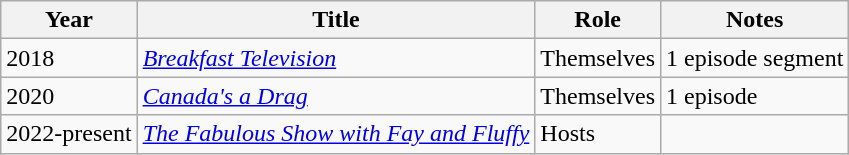<table class="wikitable">
<tr>
<th>Year</th>
<th>Title</th>
<th>Role</th>
<th>Notes</th>
</tr>
<tr>
<td>2018</td>
<td><em><a href='#'>Breakfast Television</a></em></td>
<td>Themselves</td>
<td>1 episode segment</td>
</tr>
<tr>
<td>2020</td>
<td><em><a href='#'>Canada's a Drag</a></em></td>
<td>Themselves</td>
<td>1 episode</td>
</tr>
<tr>
<td>2022-present</td>
<td><em><a href='#'>The Fabulous Show with Fay and Fluffy</a></em></td>
<td>Hosts</td>
<td></td>
</tr>
</table>
